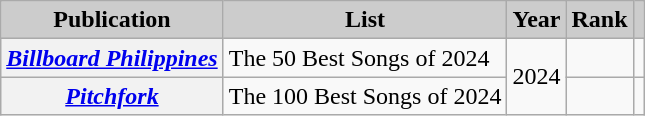<table class="wikitable plainrowheaders sortable" style="margin-right: 0;">
<tr>
<th scope="col" style="background:#ccc;">Publication</th>
<th scope="col" style="background:#ccc;">List</th>
<th scope="col" style="background:#ccc;">Year</th>
<th scope="col" style="background:#ccc;">Rank</th>
<th scope="col" style="background:#ccc;" class="unsortable"></th>
</tr>
<tr>
<th scope="row"><em><a href='#'>Billboard Philippines</a></em></th>
<td>The 50 Best Songs of 2024</td>
<td rowspan=2">2024</td>
<td></td>
<td align="center"></td>
</tr>
<tr>
<th scope="row"><em><a href='#'>Pitchfork</a></em></th>
<td>The 100 Best Songs of 2024</td>
<td></td>
<td align="center"></td>
</tr>
</table>
